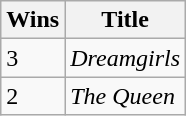<table class="wikitable">
<tr>
<th>Wins</th>
<th>Title</th>
</tr>
<tr>
<td>3</td>
<td><em>Dreamgirls</em></td>
</tr>
<tr>
<td>2</td>
<td><em>The Queen</em></td>
</tr>
</table>
